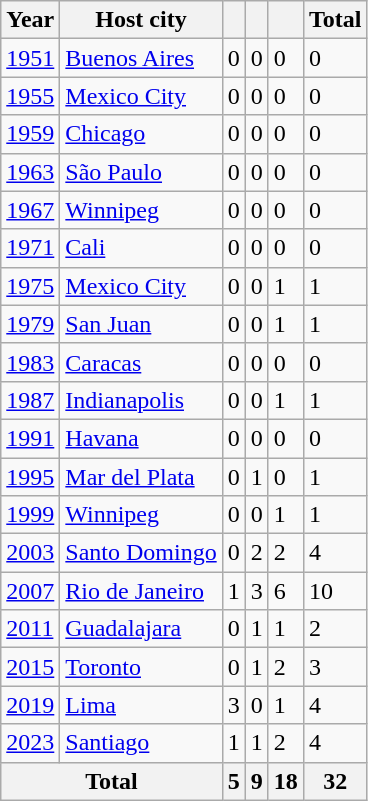<table class="wikitable sortable">
<tr>
<th>Year</th>
<th>Host city</th>
<th></th>
<th></th>
<th></th>
<th>Total</th>
</tr>
<tr>
<td><a href='#'>1951</a></td>
<td><a href='#'>Buenos Aires</a></td>
<td>0</td>
<td>0</td>
<td>0</td>
<td>0</td>
</tr>
<tr>
<td><a href='#'>1955</a></td>
<td><a href='#'>Mexico City</a></td>
<td>0</td>
<td>0</td>
<td>0</td>
<td>0</td>
</tr>
<tr>
<td><a href='#'>1959</a></td>
<td><a href='#'>Chicago</a></td>
<td>0</td>
<td>0</td>
<td>0</td>
<td>0</td>
</tr>
<tr>
<td><a href='#'>1963</a></td>
<td><a href='#'>São Paulo</a></td>
<td>0</td>
<td>0</td>
<td>0</td>
<td>0</td>
</tr>
<tr>
<td><a href='#'>1967</a></td>
<td><a href='#'>Winnipeg</a></td>
<td>0</td>
<td>0</td>
<td>0</td>
<td>0</td>
</tr>
<tr>
<td><a href='#'>1971</a></td>
<td><a href='#'>Cali</a></td>
<td>0</td>
<td>0</td>
<td>0</td>
<td>0</td>
</tr>
<tr>
<td><a href='#'>1975</a></td>
<td><a href='#'>Mexico City</a></td>
<td>0</td>
<td>0</td>
<td>1</td>
<td>1</td>
</tr>
<tr>
<td><a href='#'>1979</a></td>
<td><a href='#'>San Juan</a></td>
<td>0</td>
<td>0</td>
<td>1</td>
<td>1</td>
</tr>
<tr>
<td><a href='#'>1983</a></td>
<td><a href='#'>Caracas</a></td>
<td>0</td>
<td>0</td>
<td>0</td>
<td>0</td>
</tr>
<tr>
<td><a href='#'>1987</a></td>
<td><a href='#'>Indianapolis</a></td>
<td>0</td>
<td>0</td>
<td>1</td>
<td>1</td>
</tr>
<tr>
<td><a href='#'>1991</a></td>
<td><a href='#'>Havana</a></td>
<td>0</td>
<td>0</td>
<td>0</td>
<td>0</td>
</tr>
<tr>
<td><a href='#'>1995</a></td>
<td><a href='#'>Mar del Plata</a></td>
<td>0</td>
<td>1</td>
<td>0</td>
<td>1</td>
</tr>
<tr>
<td><a href='#'>1999</a></td>
<td><a href='#'>Winnipeg</a></td>
<td>0</td>
<td>0</td>
<td>1</td>
<td>1</td>
</tr>
<tr>
<td><a href='#'>2003</a></td>
<td><a href='#'>Santo Domingo</a></td>
<td>0</td>
<td>2</td>
<td>2</td>
<td>4</td>
</tr>
<tr>
<td><a href='#'>2007</a></td>
<td><a href='#'>Rio de Janeiro</a></td>
<td>1</td>
<td>3</td>
<td>6</td>
<td>10</td>
</tr>
<tr>
<td><a href='#'>2011</a></td>
<td><a href='#'>Guadalajara</a></td>
<td>0</td>
<td>1</td>
<td>1</td>
<td>2</td>
</tr>
<tr>
<td><a href='#'>2015</a></td>
<td><a href='#'>Toronto</a></td>
<td>0</td>
<td>1</td>
<td>2</td>
<td>3</td>
</tr>
<tr>
<td><a href='#'>2019</a></td>
<td><a href='#'>Lima</a></td>
<td>3</td>
<td>0</td>
<td>1</td>
<td>4</td>
</tr>
<tr>
<td><a href='#'>2023</a></td>
<td><a href='#'>Santiago</a></td>
<td>1</td>
<td>1</td>
<td>2</td>
<td>4</td>
</tr>
<tr>
<th colspan="2">Total</th>
<th>5</th>
<th>9</th>
<th>18</th>
<th>32</th>
</tr>
</table>
